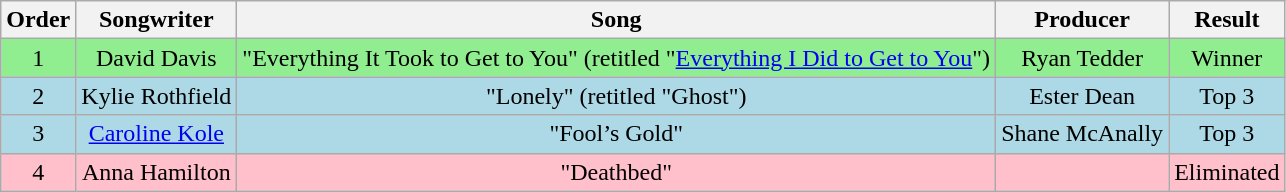<table class="wikitable plainrowheaders" style="text-align:center">
<tr>
<th style="row">Order</th>
<th style="row">Songwriter</th>
<th style="row">Song</th>
<th style="row">Producer</th>
<th style="row">Result</th>
</tr>
<tr style="background:lightgreen;">
<td>1</td>
<td>David Davis</td>
<td>"Everything It Took to Get to You" (retitled "<a href='#'>Everything I Did to Get to You</a>")</td>
<td>Ryan Tedder</td>
<td>Winner</td>
</tr>
<tr style="background:lightblue;">
<td>2</td>
<td>Kylie Rothfield</td>
<td>"Lonely" (retitled "Ghost")</td>
<td>Ester Dean</td>
<td>Top 3</td>
</tr>
<tr style="background:lightblue;">
<td>3</td>
<td><a href='#'>Caroline Kole</a></td>
<td>"Fool’s Gold"</td>
<td>Shane McAnally</td>
<td>Top 3</td>
</tr>
<tr style="background:pink;">
<td>4</td>
<td>Anna Hamilton</td>
<td>"Deathbed"</td>
<td></td>
<td>Eliminated</td>
</tr>
</table>
